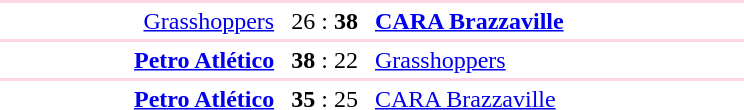<table style="text-align:center" width=500>
<tr>
<th width=30%></th>
<th width=10%></th>
<th width=30%></th>
<th width=10%></th>
</tr>
<tr align="left" bgcolor=#ffd4e4>
<td colspan=4></td>
</tr>
<tr>
<td align="right"><a href='#'>Grasshoppers</a> </td>
<td>26 : <strong>38</strong></td>
<td align=left> <strong><a href='#'>CARA Brazzaville</a></strong></td>
</tr>
<tr align="left" bgcolor=#ffd4e4>
<td colspan=4></td>
</tr>
<tr>
<td align="right"><strong><a href='#'>Petro Atlético</a></strong> </td>
<td><strong>38</strong> : 22</td>
<td align=left> <a href='#'>Grasshoppers</a></td>
</tr>
<tr align="left" bgcolor=#ffd4e4>
<td colspan=4></td>
</tr>
<tr>
<td align="right"><strong><a href='#'>Petro Atlético</a></strong> </td>
<td><strong>35</strong> : 25</td>
<td align=left> <a href='#'>CARA Brazzaville</a></td>
</tr>
</table>
